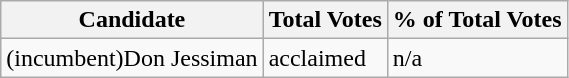<table class="wikitable">
<tr>
<th>Candidate</th>
<th>Total Votes</th>
<th>% of Total Votes</th>
</tr>
<tr>
<td>(incumbent)Don Jessiman</td>
<td>acclaimed</td>
<td>n/a</td>
</tr>
</table>
